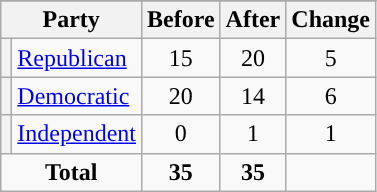<table class="wikitable" style="text-align:center;">
<tr>
</tr>
<tr>
<th colspan=2>Party</th>
<th>Before</th>
<th>After</th>
<th>Change</th>
</tr>
<tr>
<th style="background-color:"></th>
<td style="text-align:left;"><a href='#'>Republican</a></td>
<td>15</td>
<td>20</td>
<td> 5</td>
</tr>
<tr>
<th style="background-color:"></th>
<td style="text-align:left;"><a href='#'>Democratic</a></td>
<td>20</td>
<td>14</td>
<td> 6</td>
</tr>
<tr>
<th style="background-color:"></th>
<td style="text-align:left;"><a href='#'>Independent</a></td>
<td>0</td>
<td>1</td>
<td> 1</td>
</tr>
<tr>
<td colspan=2><strong>Total</strong></td>
<td><strong>35</strong></td>
<td><strong>35</strong></td>
<td></td>
</tr>
</table>
